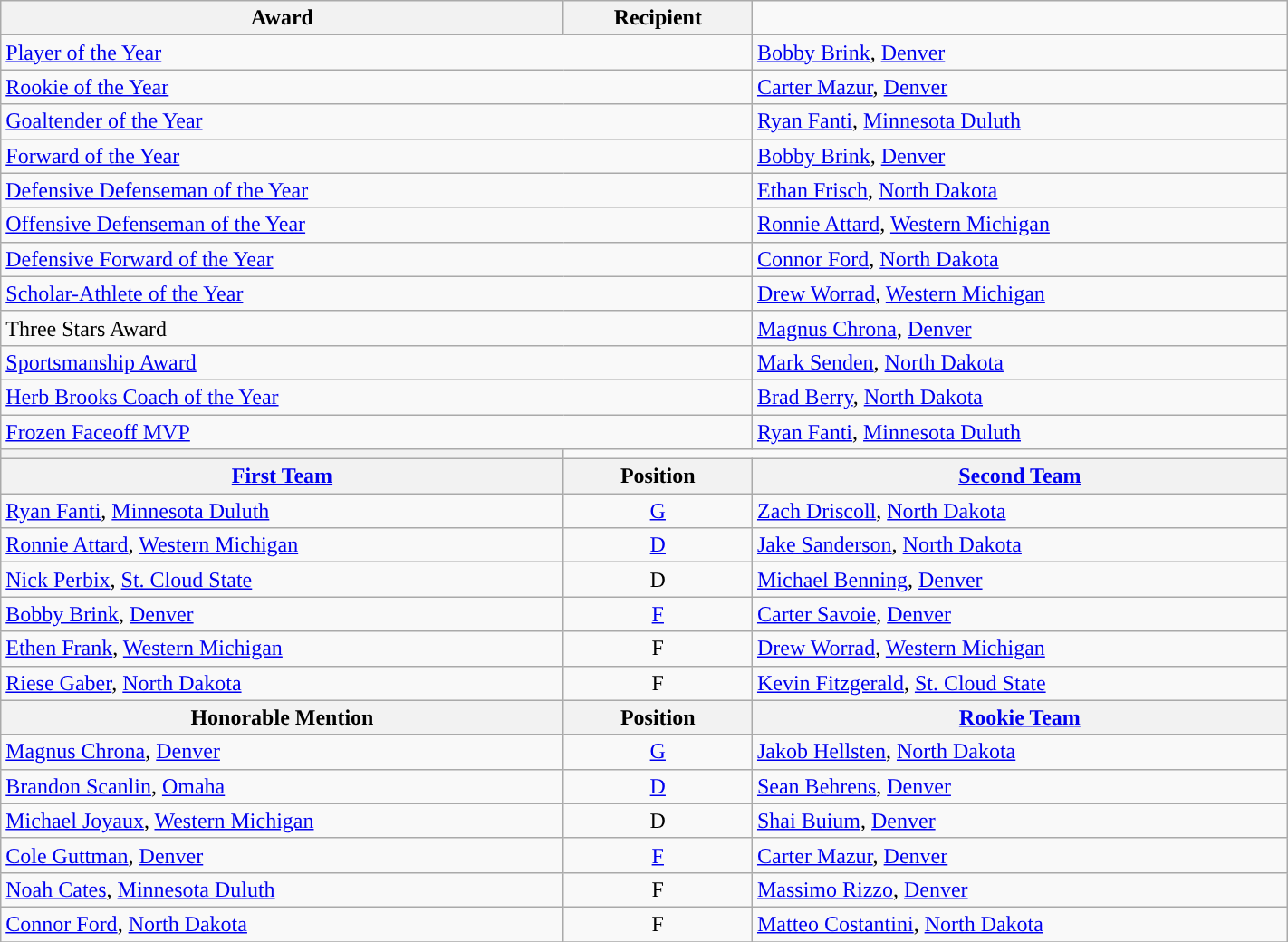<table class="wikitable" width=75%>
<tr>
<th>Award</th>
<th>Recipient </th>
</tr>
<tr>
<td colspan=2><a href='#'>Player of the Year</a></td>
<td><a href='#'>Bobby Brink</a>, <a href='#'>Denver</a></td>
</tr>
<tr>
<td colspan=2><a href='#'>Rookie of the Year</a></td>
<td><a href='#'>Carter Mazur</a>, <a href='#'>Denver</a></td>
</tr>
<tr>
<td colspan=2><a href='#'>Goaltender of the Year</a></td>
<td><a href='#'>Ryan Fanti</a>, <a href='#'>Minnesota Duluth</a></td>
</tr>
<tr>
<td colspan=2><a href='#'>Forward of the Year</a></td>
<td><a href='#'>Bobby Brink</a>, <a href='#'>Denver</a></td>
</tr>
<tr>
<td colspan=2><a href='#'>Defensive Defenseman of the Year</a></td>
<td><a href='#'>Ethan Frisch</a>, <a href='#'>North Dakota</a></td>
</tr>
<tr>
<td colspan=2><a href='#'>Offensive Defenseman of the Year</a></td>
<td><a href='#'>Ronnie Attard</a>, <a href='#'>Western Michigan</a></td>
</tr>
<tr>
<td colspan=2><a href='#'>Defensive Forward of the Year</a></td>
<td><a href='#'>Connor Ford</a>, <a href='#'>North Dakota</a></td>
</tr>
<tr>
<td colspan=2><a href='#'>Scholar-Athlete of the Year</a></td>
<td><a href='#'>Drew Worrad</a>, <a href='#'>Western Michigan</a></td>
</tr>
<tr>
<td colspan=2>Three Stars Award</td>
<td><a href='#'>Magnus Chrona</a>, <a href='#'>Denver</a></td>
</tr>
<tr>
<td colspan=2><a href='#'>Sportsmanship Award</a></td>
<td><a href='#'>Mark Senden</a>, <a href='#'>North Dakota</a></td>
</tr>
<tr>
<td colspan=2><a href='#'>Herb Brooks Coach of the Year</a></td>
<td><a href='#'>Brad Berry</a>, <a href='#'>North Dakota</a></td>
</tr>
<tr>
<td colspan=2><a href='#'>Frozen Faceoff MVP</a></td>
<td><a href='#'>Ryan Fanti</a>, <a href='#'>Minnesota Duluth</a></td>
</tr>
<tr>
<th><a href='#'></a></th>
</tr>
<tr>
<th><a href='#'>First Team</a></th>
<th>  Position  </th>
<th><a href='#'>Second Team</a></th>
</tr>
<tr>
<td><a href='#'>Ryan Fanti</a>, <a href='#'>Minnesota Duluth</a></td>
<td align=center><a href='#'>G</a></td>
<td><a href='#'>Zach Driscoll</a>, <a href='#'>North Dakota</a></td>
</tr>
<tr>
<td><a href='#'>Ronnie Attard</a>, <a href='#'>Western Michigan</a></td>
<td align=center><a href='#'>D</a></td>
<td><a href='#'>Jake Sanderson</a>, <a href='#'>North Dakota</a></td>
</tr>
<tr>
<td><a href='#'>Nick Perbix</a>, <a href='#'>St. Cloud State</a></td>
<td align=center>D</td>
<td><a href='#'>Michael Benning</a>, <a href='#'>Denver</a></td>
</tr>
<tr>
<td><a href='#'>Bobby Brink</a>, <a href='#'>Denver</a></td>
<td align=center><a href='#'>F</a></td>
<td><a href='#'>Carter Savoie</a>, <a href='#'>Denver</a></td>
</tr>
<tr>
<td><a href='#'>Ethen Frank</a>, <a href='#'>Western Michigan</a></td>
<td align=center>F</td>
<td><a href='#'>Drew Worrad</a>, <a href='#'>Western Michigan</a></td>
</tr>
<tr>
<td><a href='#'>Riese Gaber</a>, <a href='#'>North Dakota</a></td>
<td align=center>F</td>
<td><a href='#'>Kevin Fitzgerald</a>, <a href='#'>St. Cloud State</a></td>
</tr>
<tr>
<th>Honorable Mention</th>
<th>  Position  </th>
<th><a href='#'>Rookie Team</a></th>
</tr>
<tr>
<td><a href='#'>Magnus Chrona</a>, <a href='#'>Denver</a></td>
<td align=center><a href='#'>G</a></td>
<td><a href='#'>Jakob Hellsten</a>, <a href='#'>North Dakota</a></td>
</tr>
<tr>
<td><a href='#'>Brandon Scanlin</a>, <a href='#'>Omaha</a></td>
<td align=center><a href='#'>D</a></td>
<td><a href='#'>Sean Behrens</a>, <a href='#'>Denver</a></td>
</tr>
<tr>
<td><a href='#'>Michael Joyaux</a>, <a href='#'>Western Michigan</a></td>
<td align=center>D</td>
<td><a href='#'>Shai Buium</a>, <a href='#'>Denver</a></td>
</tr>
<tr>
<td><a href='#'>Cole Guttman</a>, <a href='#'>Denver</a></td>
<td align=center><a href='#'>F</a></td>
<td><a href='#'>Carter Mazur</a>, <a href='#'>Denver</a></td>
</tr>
<tr>
<td><a href='#'>Noah Cates</a>, <a href='#'>Minnesota Duluth</a></td>
<td align=center>F</td>
<td><a href='#'>Massimo Rizzo</a>, <a href='#'>Denver</a></td>
</tr>
<tr>
<td><a href='#'>Connor Ford</a>, <a href='#'>North Dakota</a></td>
<td align=center>F</td>
<td><a href='#'>Matteo Costantini</a>, <a href='#'>North Dakota</a></td>
</tr>
<tr>
</tr>
</table>
